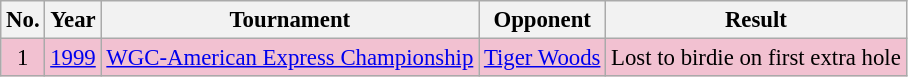<table class="wikitable" style="font-size:95%;">
<tr>
<th>No.</th>
<th>Year</th>
<th>Tournament</th>
<th>Opponent</th>
<th>Result</th>
</tr>
<tr style="background:#F2C1D1;">
<td align=center>1</td>
<td><a href='#'>1999</a></td>
<td><a href='#'>WGC-American Express Championship</a></td>
<td> <a href='#'>Tiger Woods</a></td>
<td>Lost to birdie on first extra hole</td>
</tr>
</table>
